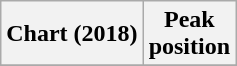<table class="wikitable plainrowheaders" style="text-align:center">
<tr>
<th scope="col">Chart (2018)</th>
<th scope="col">Peak<br>position</th>
</tr>
<tr>
</tr>
</table>
